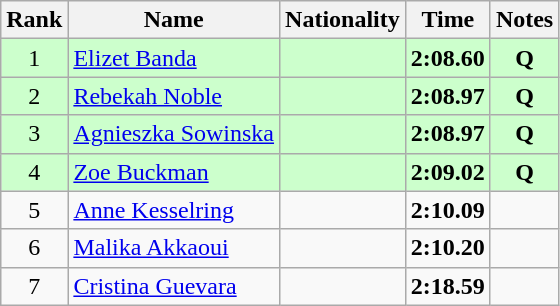<table class="wikitable sortable" style="text-align:center">
<tr>
<th>Rank</th>
<th>Name</th>
<th>Nationality</th>
<th>Time</th>
<th>Notes</th>
</tr>
<tr bgcolor=ccffcc>
<td>1</td>
<td align=left><a href='#'>Elizet Banda</a></td>
<td align=left></td>
<td><strong>2:08.60</strong></td>
<td><strong>Q</strong></td>
</tr>
<tr bgcolor=ccffcc>
<td>2</td>
<td align=left><a href='#'>Rebekah Noble</a></td>
<td align=left></td>
<td><strong>2:08.97</strong></td>
<td><strong>Q</strong></td>
</tr>
<tr bgcolor=ccffcc>
<td>3</td>
<td align=left><a href='#'>Agnieszka Sowinska</a></td>
<td align=left></td>
<td><strong>2:08.97</strong></td>
<td><strong>Q</strong></td>
</tr>
<tr bgcolor=ccffcc>
<td>4</td>
<td align=left><a href='#'>Zoe Buckman</a></td>
<td align=left></td>
<td><strong>2:09.02</strong></td>
<td><strong>Q</strong></td>
</tr>
<tr>
<td>5</td>
<td align=left><a href='#'>Anne Kesselring</a></td>
<td align=left></td>
<td><strong>2:10.09</strong></td>
<td></td>
</tr>
<tr>
<td>6</td>
<td align=left><a href='#'>Malika Akkaoui</a></td>
<td align=left></td>
<td><strong>2:10.20</strong></td>
<td></td>
</tr>
<tr>
<td>7</td>
<td align=left><a href='#'>Cristina Guevara</a></td>
<td align=left></td>
<td><strong>2:18.59</strong></td>
<td></td>
</tr>
</table>
